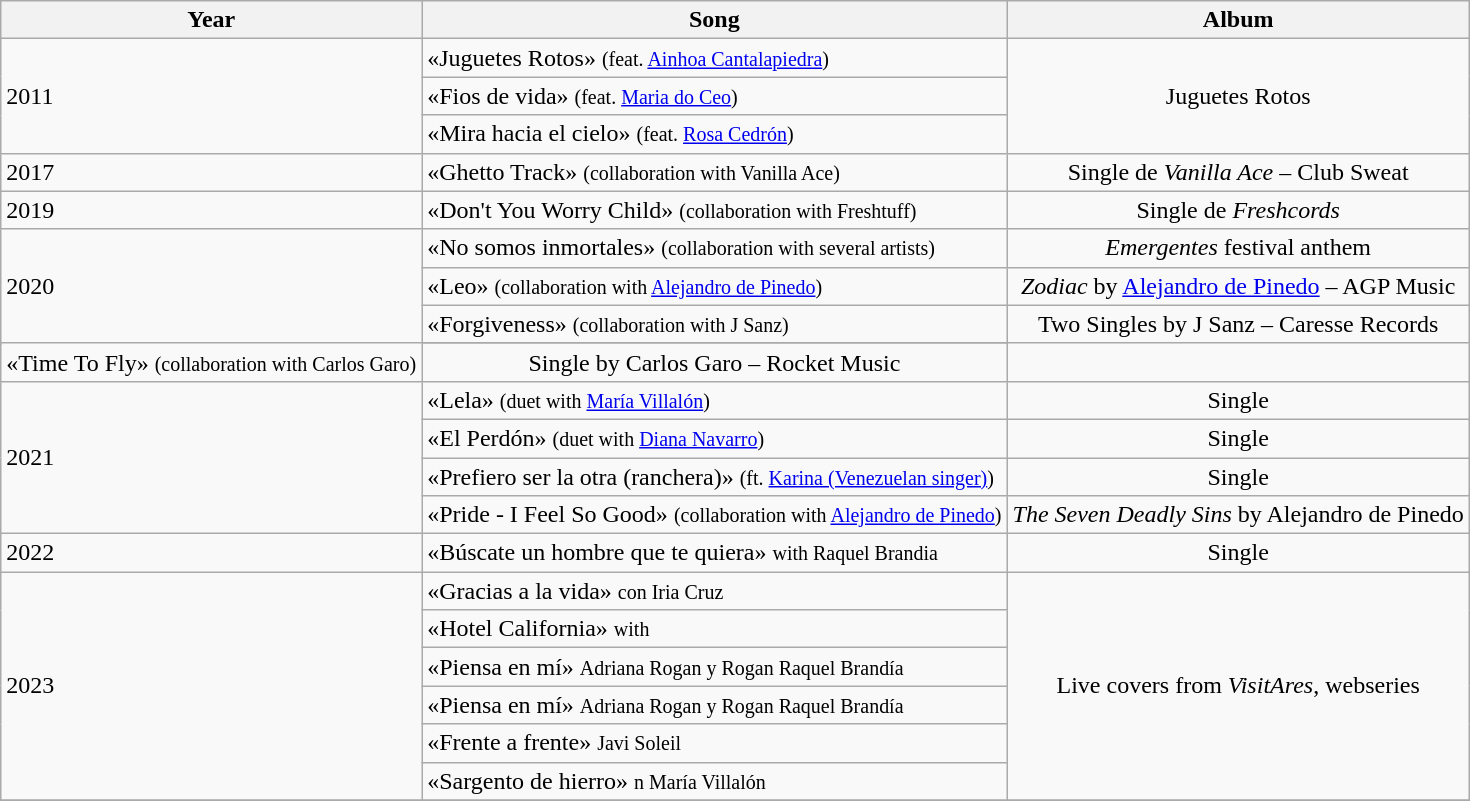<table class="wikitable plainrowheaders">
<tr>
<th>Year</th>
<th>Song</th>
<th>Album</th>
</tr>
<tr>
<td rowspan="3">2011</td>
<td>«Juguetes Rotos» <small>(feat. <a href='#'>Ainhoa Cantalapiedra</a>)</small></td>
<td rowspan="3" style="text-align:center;">Juguetes Rotos</td>
</tr>
<tr>
<td>«Fios de vida» <small>(feat. <a href='#'>Maria do Ceo</a>)</small></td>
</tr>
<tr>
<td>«Mira hacia el cielo» <small>(feat. <a href='#'>Rosa Cedrón</a>)</small></td>
</tr>
<tr>
<td rowspan="1">2017</td>
<td>«Ghetto Track» <small>(collaboration with Vanilla Ace)</small></td>
<td style="text-align:center;">Single de <em>Vanilla Ace</em> – Club Sweat</td>
</tr>
<tr>
<td rowspan="1">2019</td>
<td>«Don't You Worry Child» <small>(collaboration with Freshtuff)</small></td>
<td style="text-align:center;">Single de <em>Freshcords</em></td>
</tr>
<tr>
<td rowspan="4">2020</td>
<td>«No somos inmortales» <small>(collaboration with several artists)</small></td>
<td style="text-align:center;"><em>Emergentes</em> festival anthem</td>
</tr>
<tr>
<td>«Leo» <small>(collaboration with <a href='#'>Alejandro de Pinedo</a>)</small></td>
<td style="text-align:center;"><em>Zodiac</em> by <a href='#'>Alejandro de Pinedo</a> – AGP Music</td>
</tr>
<tr>
<td>«Forgiveness» <small>(collaboration with J Sanz)</small></td>
<td style="text-align:center;">Two Singles by J Sanz – Caresse Records</td>
</tr>
<tr>
</tr>
<tr>
<td>«Time To Fly» <small>(collaboration with Carlos Garo)</small></td>
<td style="text-align:center;">Single by Carlos Garo – Rocket Music</td>
</tr>
<tr>
<td rowspan="4">2021</td>
<td>«Lela» <small>(duet with <a href='#'>María Villalón</a>)</small></td>
<td style="text-align:center;">Single</td>
</tr>
<tr>
<td>«El Perdón» <small>(duet with <a href='#'>Diana Navarro</a>)</small></td>
<td style="text-align:center;">Single</td>
</tr>
<tr>
<td>«Prefiero ser la otra (ranchera)» <small>(ft. <a href='#'>Karina (Venezuelan singer)</a>)</small></td>
<td style="text-align:center;">Single</td>
</tr>
<tr>
<td>«Pride - I Feel So Good» <small>(collaboration with <a href='#'>Alejandro de Pinedo</a>)</small></td>
<td style="text-align:center;"><em>The Seven Deadly Sins</em> by Alejandro de Pinedo</td>
</tr>
<tr>
<td rowspan="1">2022</td>
<td>«Búscate un hombre que te quiera» <small>with Raquel Brandia</small></td>
<td rowspan=1 style="text-align:center;">Single</td>
</tr>
<tr>
<td rowspan="6">2023</td>
<td>«Gracias a la vida» <small>con Iria Cruz</small></td>
<td rowspan="6" style="text-align:center;">Live covers from <em>VisitAres</em>, webseries</td>
</tr>
<tr>
<td>«Hotel California» <small>with </small></td>
</tr>
<tr>
<td>«Piensa en mí» <small> Adriana Rogan y Rogan Raquel Brandía</small></td>
</tr>
<tr>
<td>«Piensa en mí» <small> Adriana Rogan y Rogan Raquel Brandía</small></td>
</tr>
<tr>
<td>«Frente a frente» <small> Javi Soleil</small></td>
</tr>
<tr>
<td>«Sargento de hierro» <small>n María Villalón</small></td>
</tr>
<tr>
</tr>
</table>
